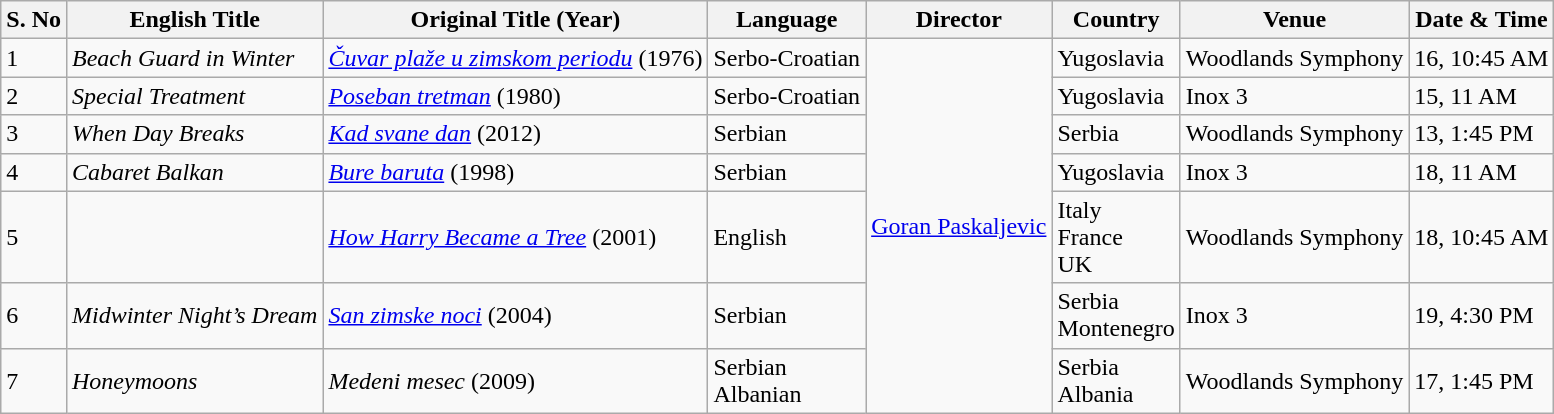<table class="wikitable sortable">
<tr>
<th>S. No</th>
<th>English Title</th>
<th>Original Title (Year)</th>
<th>Language</th>
<th>Director</th>
<th>Country</th>
<th>Venue</th>
<th>Date & Time</th>
</tr>
<tr>
<td>1</td>
<td><em>Beach Guard in Winter</em></td>
<td><em><a href='#'>Čuvar plaže u zimskom periodu</a></em> (1976)</td>
<td>Serbo-Croatian</td>
<td rowspan="7"><a href='#'>Goran Paskaljevic</a></td>
<td>Yugoslavia</td>
<td>Woodlands Symphony</td>
<td>16, 10:45 AM</td>
</tr>
<tr>
<td>2</td>
<td><em>Special Treatment</em></td>
<td><em><a href='#'>Poseban tretman</a></em> (1980)</td>
<td>Serbo-Croatian</td>
<td>Yugoslavia</td>
<td>Inox 3</td>
<td>15, 11 AM</td>
</tr>
<tr>
<td>3</td>
<td><em>When Day Breaks</em></td>
<td><em><a href='#'>Kad svane dan</a></em> (2012)</td>
<td>Serbian</td>
<td>Serbia</td>
<td>Woodlands Symphony</td>
<td>13, 1:45 PM</td>
</tr>
<tr>
<td>4</td>
<td><em>Cabaret Balkan</em></td>
<td><em><a href='#'>Bure baruta</a></em> (1998)</td>
<td>Serbian</td>
<td>Yugoslavia</td>
<td>Inox 3</td>
<td>18, 11 AM</td>
</tr>
<tr>
<td>5</td>
<td></td>
<td><em><a href='#'>How Harry Became a Tree</a></em> (2001)</td>
<td>English</td>
<td>Italy <br> France <br> UK</td>
<td>Woodlands Symphony</td>
<td>18, 10:45 AM</td>
</tr>
<tr>
<td>6</td>
<td><em>Midwinter Night’s Dream</em></td>
<td><em><a href='#'>San zimske noci</a></em> (2004)</td>
<td>Serbian</td>
<td>Serbia <br> Montenegro</td>
<td>Inox 3</td>
<td>19, 4:30 PM</td>
</tr>
<tr>
<td>7</td>
<td><em>Honeymoons</em></td>
<td><em>Medeni mesec</em> (2009)</td>
<td>Serbian <br> Albanian</td>
<td>Serbia <br> Albania</td>
<td>Woodlands Symphony</td>
<td>17, 1:45 PM</td>
</tr>
</table>
